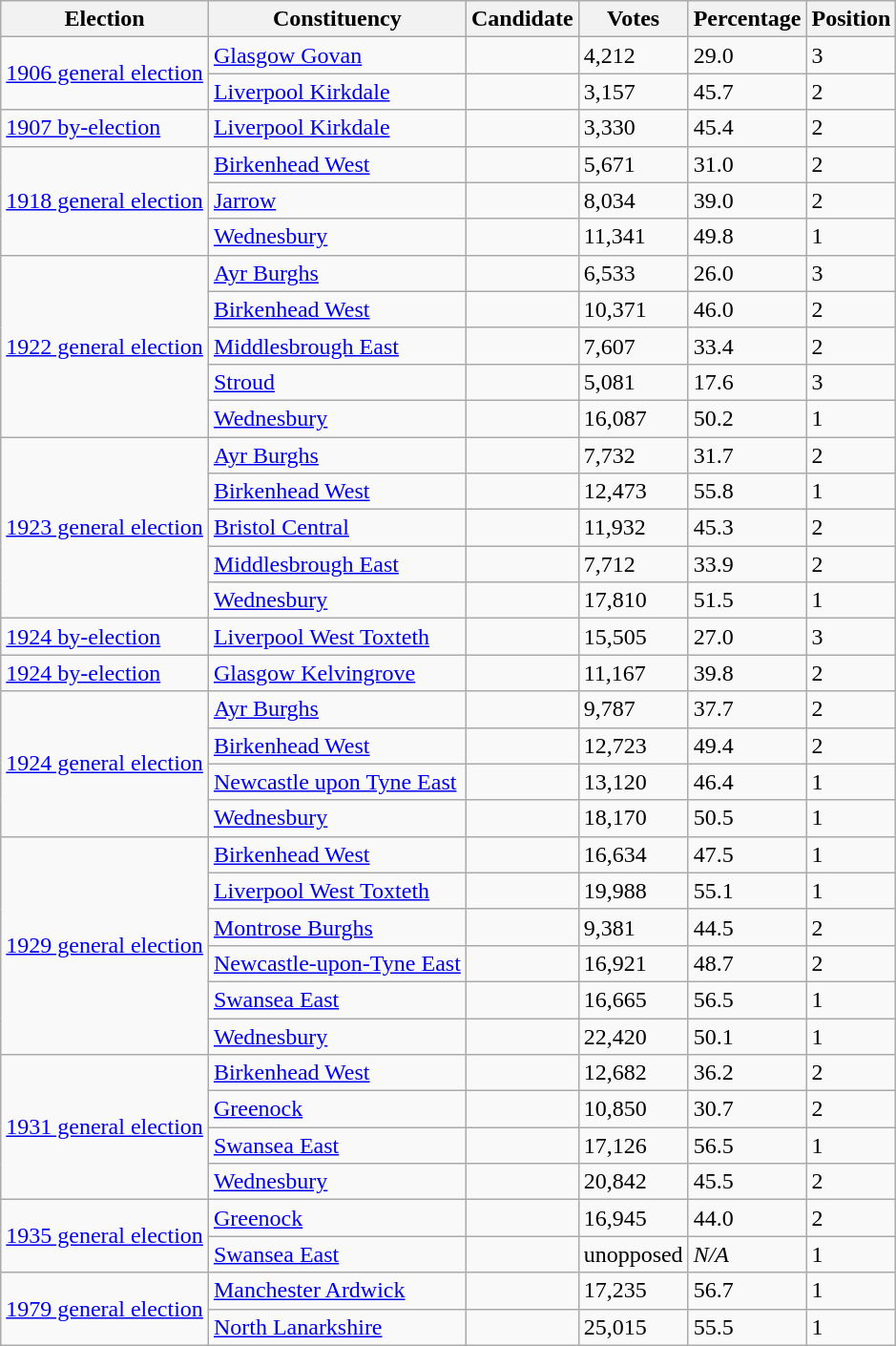<table class="wikitable sortable">
<tr>
<th>Election</th>
<th>Constituency</th>
<th>Candidate</th>
<th>Votes</th>
<th>Percentage</th>
<th>Position</th>
</tr>
<tr>
<td rowspan=2><a href='#'>1906 general election</a></td>
<td><a href='#'>Glasgow Govan</a></td>
<td></td>
<td>4,212</td>
<td>29.0</td>
<td>3</td>
</tr>
<tr>
<td><a href='#'>Liverpool Kirkdale</a></td>
<td></td>
<td>3,157</td>
<td>45.7</td>
<td>2</td>
</tr>
<tr>
<td><a href='#'>1907 by-election</a></td>
<td><a href='#'>Liverpool Kirkdale</a></td>
<td></td>
<td>3,330</td>
<td>45.4</td>
<td>2</td>
</tr>
<tr>
<td rowspan=3><a href='#'>1918 general election</a></td>
<td><a href='#'>Birkenhead West</a></td>
<td></td>
<td>5,671</td>
<td>31.0</td>
<td>2</td>
</tr>
<tr>
<td><a href='#'>Jarrow</a></td>
<td></td>
<td>8,034</td>
<td>39.0</td>
<td>2</td>
</tr>
<tr>
<td><a href='#'>Wednesbury</a></td>
<td></td>
<td>11,341</td>
<td>49.8</td>
<td>1</td>
</tr>
<tr>
<td rowspan=5><a href='#'>1922 general election</a></td>
<td><a href='#'>Ayr Burghs</a></td>
<td></td>
<td>6,533</td>
<td>26.0</td>
<td>3</td>
</tr>
<tr>
<td><a href='#'>Birkenhead West</a></td>
<td></td>
<td>10,371</td>
<td>46.0</td>
<td>2</td>
</tr>
<tr>
<td><a href='#'>Middlesbrough East</a></td>
<td></td>
<td>7,607</td>
<td>33.4</td>
<td>2</td>
</tr>
<tr>
<td><a href='#'>Stroud</a></td>
<td></td>
<td>5,081</td>
<td>17.6</td>
<td>3</td>
</tr>
<tr>
<td><a href='#'>Wednesbury</a></td>
<td></td>
<td>16,087</td>
<td>50.2</td>
<td>1</td>
</tr>
<tr>
<td rowspan=5><a href='#'>1923 general election</a></td>
<td><a href='#'>Ayr Burghs</a></td>
<td></td>
<td>7,732</td>
<td>31.7</td>
<td>2</td>
</tr>
<tr>
<td><a href='#'>Birkenhead West</a></td>
<td></td>
<td>12,473</td>
<td>55.8</td>
<td>1</td>
</tr>
<tr>
<td><a href='#'>Bristol Central</a></td>
<td></td>
<td>11,932</td>
<td>45.3</td>
<td>2</td>
</tr>
<tr>
<td><a href='#'>Middlesbrough East</a></td>
<td></td>
<td>7,712</td>
<td>33.9</td>
<td>2</td>
</tr>
<tr>
<td><a href='#'>Wednesbury</a></td>
<td></td>
<td>17,810</td>
<td>51.5</td>
<td>1</td>
</tr>
<tr>
<td><a href='#'>1924 by-election</a></td>
<td><a href='#'>Liverpool West Toxteth</a></td>
<td></td>
<td>15,505</td>
<td>27.0</td>
<td>3</td>
</tr>
<tr>
<td><a href='#'>1924 by-election</a></td>
<td><a href='#'>Glasgow Kelvingrove</a></td>
<td></td>
<td>11,167</td>
<td>39.8</td>
<td>2</td>
</tr>
<tr>
<td rowspan=4><a href='#'>1924 general election</a></td>
<td><a href='#'>Ayr Burghs</a></td>
<td></td>
<td>9,787</td>
<td>37.7</td>
<td>2</td>
</tr>
<tr>
<td><a href='#'>Birkenhead West</a></td>
<td></td>
<td>12,723</td>
<td>49.4</td>
<td>2</td>
</tr>
<tr>
<td><a href='#'>Newcastle upon Tyne East</a></td>
<td></td>
<td>13,120</td>
<td>46.4</td>
<td>1</td>
</tr>
<tr>
<td><a href='#'>Wednesbury</a></td>
<td></td>
<td>18,170</td>
<td>50.5</td>
<td>1</td>
</tr>
<tr>
<td rowspan=6><a href='#'>1929 general election</a></td>
<td><a href='#'>Birkenhead West</a></td>
<td></td>
<td>16,634</td>
<td>47.5</td>
<td>1</td>
</tr>
<tr>
<td><a href='#'>Liverpool West Toxteth</a></td>
<td></td>
<td>19,988</td>
<td>55.1</td>
<td>1</td>
</tr>
<tr>
<td><a href='#'>Montrose Burghs</a></td>
<td></td>
<td>9,381</td>
<td>44.5</td>
<td>2</td>
</tr>
<tr>
<td><a href='#'>Newcastle-upon-Tyne East</a></td>
<td></td>
<td>16,921</td>
<td>48.7</td>
<td>2</td>
</tr>
<tr>
<td><a href='#'>Swansea East</a></td>
<td></td>
<td>16,665</td>
<td>56.5</td>
<td>1</td>
</tr>
<tr>
<td><a href='#'>Wednesbury</a></td>
<td></td>
<td>22,420</td>
<td>50.1</td>
<td>1</td>
</tr>
<tr>
<td rowspan=4><a href='#'>1931 general election</a></td>
<td><a href='#'>Birkenhead West</a></td>
<td></td>
<td>12,682</td>
<td>36.2</td>
<td>2</td>
</tr>
<tr>
<td><a href='#'>Greenock</a></td>
<td></td>
<td>10,850</td>
<td>30.7</td>
<td>2</td>
</tr>
<tr>
<td><a href='#'>Swansea East</a></td>
<td></td>
<td>17,126</td>
<td>56.5</td>
<td>1</td>
</tr>
<tr>
<td><a href='#'>Wednesbury</a></td>
<td></td>
<td>20,842</td>
<td>45.5</td>
<td>2</td>
</tr>
<tr>
<td rowspan=2><a href='#'>1935 general election</a></td>
<td><a href='#'>Greenock</a></td>
<td></td>
<td>16,945</td>
<td>44.0</td>
<td>2</td>
</tr>
<tr>
<td><a href='#'>Swansea East</a></td>
<td></td>
<td>unopposed</td>
<td><em>N/A</em></td>
<td>1</td>
</tr>
<tr>
<td rowspan=2><a href='#'>1979 general election</a></td>
<td><a href='#'>Manchester Ardwick</a></td>
<td></td>
<td>17,235</td>
<td>56.7</td>
<td>1</td>
</tr>
<tr>
<td><a href='#'>North Lanarkshire</a></td>
<td></td>
<td>25,015</td>
<td>55.5</td>
<td>1</td>
</tr>
</table>
